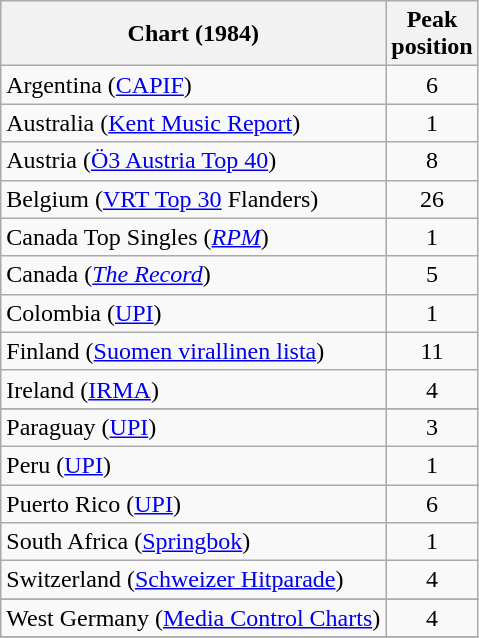<table class="wikitable sortable">
<tr>
<th>Chart (1984)</th>
<th>Peak<br>position</th>
</tr>
<tr>
<td>Argentina (<a href='#'>CAPIF</a>)</td>
<td align="center">6</td>
</tr>
<tr>
<td>Australia (<a href='#'>Kent Music Report</a>)</td>
<td align="center">1</td>
</tr>
<tr>
<td>Austria (<a href='#'>Ö3 Austria Top 40</a>)</td>
<td align="center">8</td>
</tr>
<tr>
<td>Belgium (<a href='#'>VRT Top 30</a> Flanders)</td>
<td align="center">26</td>
</tr>
<tr>
<td>Canada Top Singles (<em><a href='#'>RPM</a></em>)</td>
<td align="center">1</td>
</tr>
<tr>
<td>Canada (<a href='#'><em>The Record</em></a>)</td>
<td align="center">5</td>
</tr>
<tr>
<td>Colombia (<a href='#'>UPI</a>)</td>
<td align="center">1</td>
</tr>
<tr>
<td>Finland (<a href='#'>Suomen virallinen lista</a>)</td>
<td align="center">11</td>
</tr>
<tr>
<td>Ireland (<a href='#'>IRMA</a>)</td>
<td align="center">4</td>
</tr>
<tr>
</tr>
<tr>
<td>Paraguay (<a href='#'>UPI</a>)</td>
<td align="center">3</td>
</tr>
<tr>
<td>Peru (<a href='#'>UPI</a>)</td>
<td align="center">1</td>
</tr>
<tr>
<td>Puerto Rico (<a href='#'>UPI</a>)</td>
<td align="center">6</td>
</tr>
<tr>
<td>South Africa (<a href='#'>Springbok</a>)</td>
<td align="center">1</td>
</tr>
<tr>
<td>Switzerland (<a href='#'>Schweizer Hitparade</a>)</td>
<td align="center">4</td>
</tr>
<tr>
</tr>
<tr>
</tr>
<tr>
<td>West Germany (<a href='#'>Media Control Charts</a>)</td>
<td align="center">4</td>
</tr>
<tr>
</tr>
</table>
